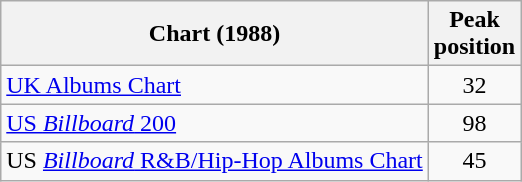<table class="wikitable sortable">
<tr>
<th>Chart (1988)</th>
<th>Peak<br>position</th>
</tr>
<tr>
<td align="left"><a href='#'>UK Albums Chart</a></td>
<td style="text-align:center;">32</td>
</tr>
<tr>
<td align="left"><a href='#'>US <em>Billboard</em> 200</a></td>
<td style="text-align:center;">98</td>
</tr>
<tr>
<td align="left">US <a href='#'><em>Billboard</em> R&B/Hip-Hop Albums Chart</a></td>
<td style="text-align:center;">45</td>
</tr>
</table>
